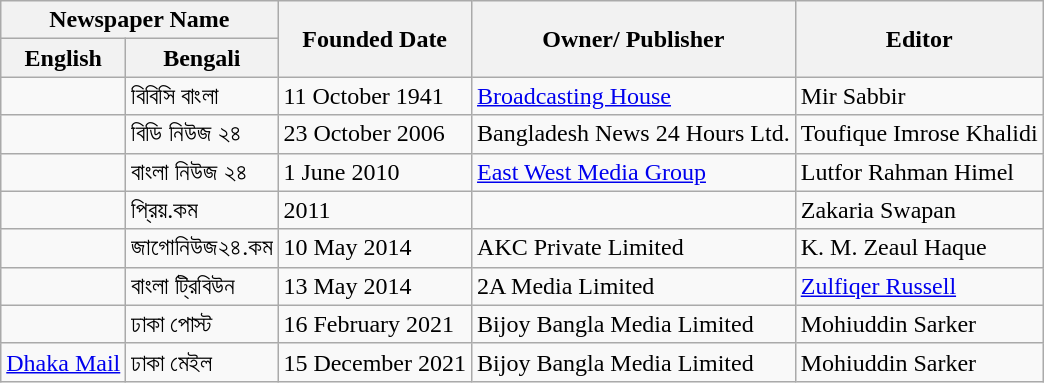<table class="wikitable sortable">
<tr>
<th colspan="2">Newspaper Name</th>
<th rowspan="2">Founded Date</th>
<th rowspan="2">Owner/ Publisher</th>
<th rowspan="2">Editor</th>
</tr>
<tr>
<th>English</th>
<th>Bengali</th>
</tr>
<tr>
<td></td>
<td>বিবিসি বাংলা</td>
<td>11 October 1941</td>
<td><a href='#'>Broadcasting House</a></td>
<td>Mir Sabbir</td>
</tr>
<tr>
<td></td>
<td>বিডি নিউজ ২৪</td>
<td>23 October 2006</td>
<td>Bangladesh News 24 Hours Ltd.</td>
<td>Toufique Imrose Khalidi</td>
</tr>
<tr>
<td></td>
<td>বাংলা নিউজ ২৪</td>
<td>1 June 2010</td>
<td><a href='#'>East West Media Group</a></td>
<td>Lutfor Rahman Himel</td>
</tr>
<tr>
<td></td>
<td>প্রিয়.কম</td>
<td>2011</td>
<td></td>
<td>Zakaria Swapan</td>
</tr>
<tr>
<td></td>
<td>জাগোনিউজ২৪.কম</td>
<td>10 May 2014</td>
<td>AKC Private Limited</td>
<td>K. M. Zeaul Haque</td>
</tr>
<tr>
<td></td>
<td>বাংলা ট্রিবিউন</td>
<td>13 May 2014</td>
<td>2A Media Limited</td>
<td><a href='#'>Zulfiqer Russell</a></td>
</tr>
<tr>
<td></td>
<td>ঢাকা পোস্ট</td>
<td>16 February 2021</td>
<td>Bijoy Bangla Media Limited</td>
<td>Mohiuddin Sarker</td>
</tr>
<tr>
<td><a href='#'>Dhaka Mail</a></td>
<td>ঢাকা মেইল</td>
<td>15 December 2021</td>
<td>Bijoy Bangla Media Limited</td>
<td>Mohiuddin Sarker</td>
</tr>
</table>
